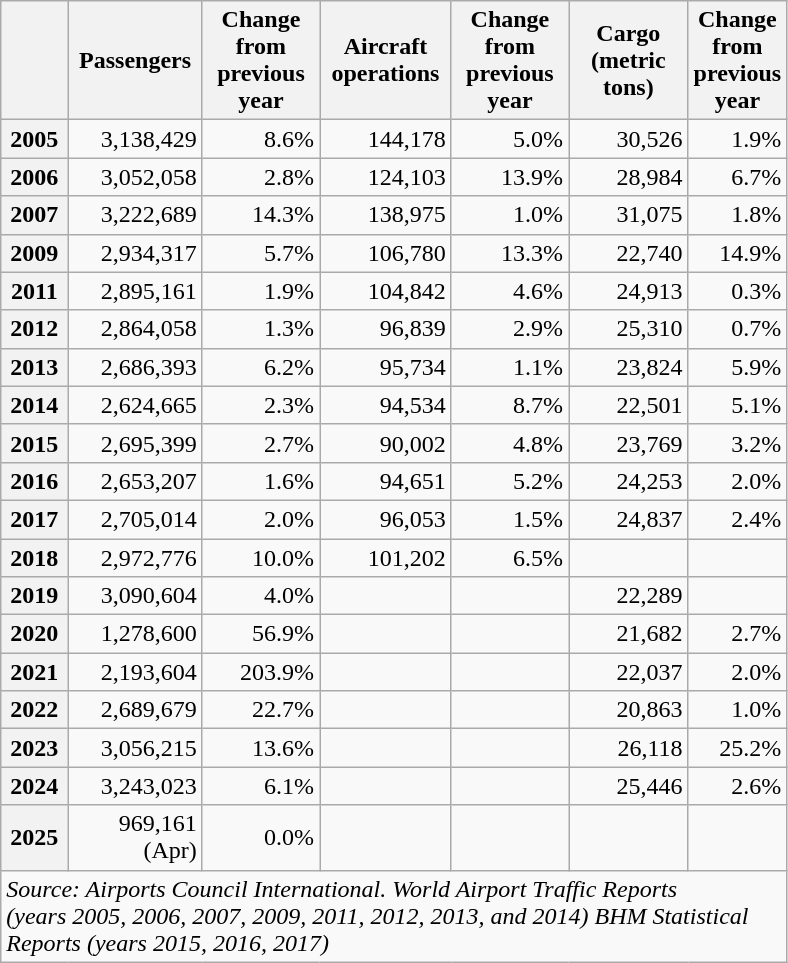<table class="wikitable" style="text-align:right; width:525px">
<tr>
<th style="width:50px"></th>
<th style="width:100px">Passengers</th>
<th style="width:100px">Change from previous year</th>
<th style="width:100px">Aircraft operations</th>
<th style="width:100px">Change from previous year</th>
<th style="width:125px">Cargo<br>(metric tons)</th>
<th style="width:50px">Change from previous year</th>
</tr>
<tr>
<th>2005</th>
<td>3,138,429</td>
<td>8.6%</td>
<td>144,178</td>
<td>5.0%</td>
<td>30,526</td>
<td>1.9%</td>
</tr>
<tr>
<th>2006</th>
<td>3,052,058</td>
<td>2.8%</td>
<td>124,103</td>
<td>13.9%</td>
<td>28,984</td>
<td>6.7%</td>
</tr>
<tr>
<th>2007</th>
<td>3,222,689</td>
<td>14.3%</td>
<td>138,975</td>
<td>1.0%</td>
<td>31,075</td>
<td>1.8%</td>
</tr>
<tr>
<th>2009</th>
<td>2,934,317</td>
<td>5.7%</td>
<td>106,780</td>
<td>13.3%</td>
<td>22,740</td>
<td>14.9%</td>
</tr>
<tr>
<th>2011</th>
<td>2,895,161</td>
<td>1.9%</td>
<td>104,842</td>
<td>4.6%</td>
<td>24,913</td>
<td>0.3%</td>
</tr>
<tr>
<th>2012</th>
<td>2,864,058</td>
<td>1.3%</td>
<td>96,839</td>
<td>2.9%</td>
<td>25,310</td>
<td>0.7%</td>
</tr>
<tr>
<th>2013</th>
<td>2,686,393</td>
<td>6.2%</td>
<td>95,734</td>
<td>1.1%</td>
<td>23,824</td>
<td>5.9%</td>
</tr>
<tr>
<th>2014</th>
<td>2,624,665</td>
<td>2.3%</td>
<td>94,534</td>
<td> 8.7%</td>
<td>22,501</td>
<td>5.1%</td>
</tr>
<tr>
<th>2015</th>
<td>2,695,399</td>
<td>2.7%</td>
<td>90,002</td>
<td> 4.8%</td>
<td>23,769</td>
<td>3.2%</td>
</tr>
<tr>
<th>2016</th>
<td>2,653,207</td>
<td>1.6%</td>
<td>94,651</td>
<td> 5.2%</td>
<td>24,253</td>
<td>2.0%</td>
</tr>
<tr>
<th>2017</th>
<td>2,705,014</td>
<td>2.0%</td>
<td>96,053</td>
<td> 1.5%</td>
<td>24,837</td>
<td>2.4%</td>
</tr>
<tr>
<th>2018</th>
<td>2,972,776</td>
<td>10.0%</td>
<td>101,202</td>
<td> 6.5%</td>
<td></td>
<td></td>
</tr>
<tr>
<th>2019</th>
<td>3,090,604</td>
<td>4.0%</td>
<td></td>
<td></td>
<td>22,289</td>
<td></td>
</tr>
<tr>
<th>2020</th>
<td>1,278,600</td>
<td>56.9%</td>
<td></td>
<td></td>
<td>21,682</td>
<td>2.7%</td>
</tr>
<tr>
<th>2021</th>
<td>2,193,604</td>
<td>203.9%</td>
<td></td>
<td></td>
<td>22,037</td>
<td>2.0%</td>
</tr>
<tr>
<th>2022</th>
<td>2,689,679</td>
<td>22.7%</td>
<td></td>
<td></td>
<td>20,863</td>
<td>1.0%</td>
</tr>
<tr>
<th>2023</th>
<td>3,056,215</td>
<td>13.6%</td>
<td></td>
<td></td>
<td>26,118</td>
<td>25.2%</td>
</tr>
<tr>
<th>2024</th>
<td>3,243,023</td>
<td>6.1%</td>
<td></td>
<td></td>
<td>25,446</td>
<td>2.6%</td>
</tr>
<tr>
<th>2025</th>
<td>969,161 (Apr)</td>
<td>0.0%</td>
<td></td>
<td></td>
<td></td>
<td></td>
</tr>
<tr>
<td colspan="7" style="text-align:left;"><em>Source: Airports Council International. World Airport Traffic Reports<br>(years 2005, 2006, 2007, 2009, 2011, 2012, 2013, and 2014) BHM Statistical Reports (years 2015, 2016, 2017)</em></td>
</tr>
</table>
